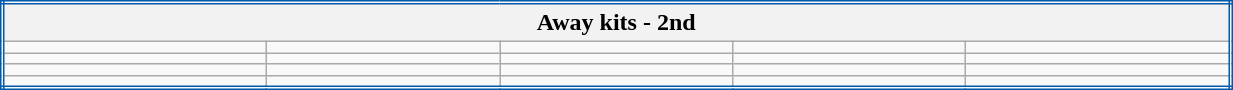<table class="wikitable collapsible collapsed" style="width:65%; border: double #005BAB"  font-size:smaller; 4px 4px 4px #005BAB;">
<tr>
<th colspan="5">Away kits - 2nd</th>
</tr>
<tr>
<td></td>
<td></td>
<td></td>
<td></td>
<td></td>
</tr>
<tr>
<td></td>
<td></td>
<td></td>
<td></td>
<td></td>
</tr>
<tr>
<td></td>
<td></td>
<td></td>
<td></td>
<td></td>
</tr>
<tr>
<td></td>
<td></td>
<td></td>
<td></td>
<td></td>
</tr>
</table>
